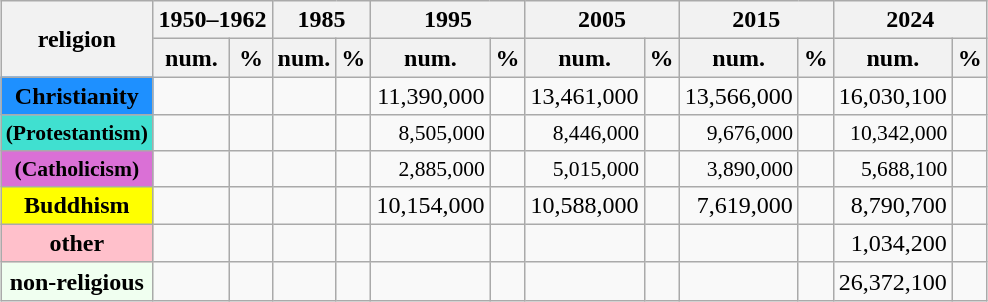<table class="wikitable sortable" style="margin:auto;">
<tr>
<th rowspan="2">religion</th>
<th colspan="2">1950–1962</th>
<th colspan="2">1985</th>
<th colspan="2">1995</th>
<th colspan="2">2005</th>
<th colspan="2">2015</th>
<th colspan="2">2024</th>
</tr>
<tr>
<th>num.</th>
<th>%</th>
<th>num.</th>
<th>%</th>
<th>num.</th>
<th>%</th>
<th>num.</th>
<th>%</th>
<th>num.</th>
<th>%</th>
<th>num.</th>
<th>%</th>
</tr>
<tr>
<th style="background:DodgerBlue;">Christianity<br></th>
<td></td>
<td></td>
<td></td>
<td></td>
<td align=right>11,390,000</td>
<td></td>
<td align=right>13,461,000</td>
<td></td>
<td align=right>13,566,000</td>
<td></td>
<td align=right>16,030,100</td>
<td></td>
</tr>
<tr style="font-size:90%;">
<th style="background:Turquoise;">(Protestantism)</th>
<td></td>
<td></td>
<td></td>
<td></td>
<td align=right>8,505,000</td>
<td></td>
<td align=right>8,446,000</td>
<td></td>
<td align=right>9,676,000</td>
<td></td>
<td align=right>10,342,000</td>
<td></td>
</tr>
<tr style="font-size:90%;">
<th style="background:Orchid;">(Catholicism)</th>
<td></td>
<td></td>
<td></td>
<td></td>
<td align=right>2,885,000</td>
<td></td>
<td align=right>5,015,000</td>
<td></td>
<td align=right>3,890,000</td>
<td></td>
<td align=right>5,688,100</td>
<td></td>
</tr>
<tr>
<th style="background:Yellow;">Buddhism</th>
<td></td>
<td></td>
<td></td>
<td></td>
<td align=right>10,154,000</td>
<td></td>
<td align=right>10,588,000</td>
<td></td>
<td align=right>7,619,000</td>
<td></td>
<td align=right>8,790,700</td>
<td></td>
</tr>
<tr>
<th style="background:Pink;">other</th>
<td></td>
<td></td>
<td></td>
<td></td>
<td></td>
<td></td>
<td></td>
<td></td>
<td></td>
<td></td>
<td align=right>1,034,200</td>
<td></td>
</tr>
<tr>
<th style="background:Honeydew;">non-religious</th>
<td></td>
<td></td>
<td></td>
<td></td>
<td></td>
<td></td>
<td></td>
<td></td>
<td></td>
<td></td>
<td align=right>26,372,100</td>
<td></td>
</tr>
</table>
